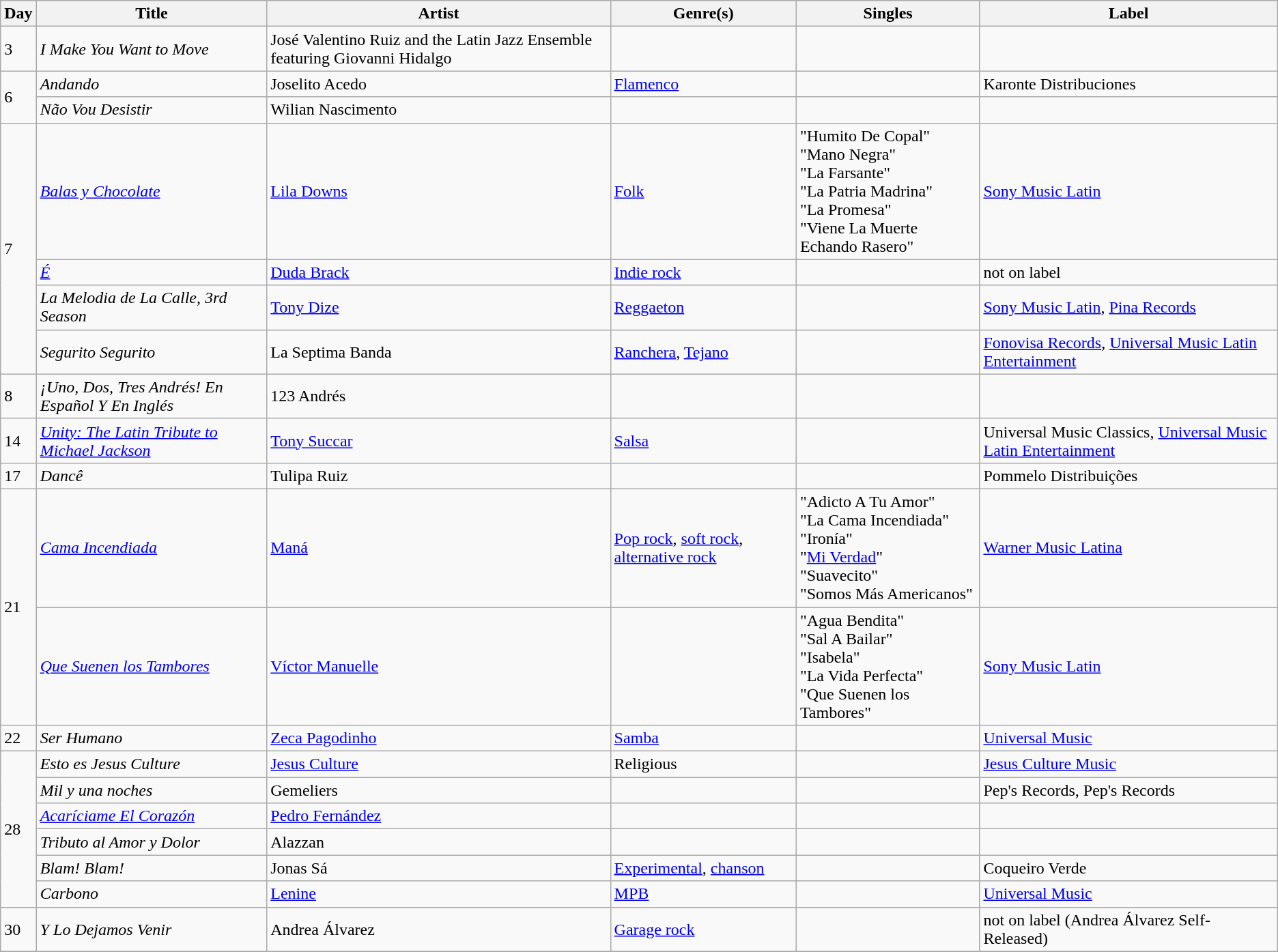<table class="wikitable sortable" style="text-align: left;">
<tr>
<th>Day</th>
<th>Title</th>
<th>Artist</th>
<th>Genre(s)</th>
<th>Singles</th>
<th>Label</th>
</tr>
<tr>
<td>3</td>
<td><em>I Make You Want to Move</em></td>
<td>José Valentino Ruiz and the Latin Jazz Ensemble featuring Giovanni Hidalgo</td>
<td></td>
<td></td>
<td></td>
</tr>
<tr>
<td rowspan="2">6</td>
<td><em>Andando</em></td>
<td>Joselito Acedo</td>
<td><a href='#'>Flamenco</a></td>
<td></td>
<td>Karonte Distribuciones</td>
</tr>
<tr>
<td><em>Não Vou Desistir</em></td>
<td>Wilian Nascimento</td>
<td></td>
<td></td>
<td></td>
</tr>
<tr>
<td rowspan="4">7</td>
<td><em><a href='#'>Balas y Chocolate</a></em></td>
<td><a href='#'>Lila Downs</a></td>
<td><a href='#'>Folk</a></td>
<td>"Humito De Copal"<br>"Mano Negra"<br>"La Farsante"<br>"La Patria Madrina"<br>"La Promesa"<br>"Viene La Muerte Echando Rasero"</td>
<td><a href='#'>Sony Music Latin</a></td>
</tr>
<tr>
<td><em><a href='#'>É</a></em></td>
<td><a href='#'>Duda Brack</a></td>
<td><a href='#'>Indie rock</a></td>
<td></td>
<td>not on label</td>
</tr>
<tr>
<td><em>La Melodia de La Calle, 3rd Season</em></td>
<td><a href='#'>Tony Dize</a></td>
<td><a href='#'>Reggaeton</a></td>
<td></td>
<td><a href='#'>Sony Music Latin</a>, <a href='#'>Pina Records</a></td>
</tr>
<tr>
<td><em>Segurito Segurito</em></td>
<td>La Septima Banda</td>
<td><a href='#'>Ranchera</a>, <a href='#'>Tejano</a></td>
<td></td>
<td><a href='#'>Fonovisa Records</a>, <a href='#'>Universal Music Latin Entertainment</a></td>
</tr>
<tr>
<td>8</td>
<td><em>¡Uno, Dos, Tres Andrés! En Español Y En Inglés</em></td>
<td>123 Andrés</td>
<td></td>
<td></td>
<td></td>
</tr>
<tr>
<td>14</td>
<td><em><a href='#'>Unity: The Latin Tribute to Michael Jackson</a></em></td>
<td><a href='#'>Tony Succar</a></td>
<td><a href='#'>Salsa</a></td>
<td></td>
<td>Universal Music Classics, <a href='#'>Universal Music Latin Entertainment</a></td>
</tr>
<tr>
<td>17</td>
<td><em>Dancê</em></td>
<td>Tulipa Ruiz</td>
<td></td>
<td></td>
<td>Pommelo Distribuições</td>
</tr>
<tr>
<td rowspan="2">21</td>
<td><em><a href='#'>Cama Incendiada</a></em></td>
<td><a href='#'>Maná</a></td>
<td><a href='#'>Pop rock</a>, <a href='#'>soft rock</a>, <a href='#'>alternative rock</a></td>
<td>"Adicto A Tu Amor"<br>"La Cama Incendiada"<br>"Ironía"<br>"<a href='#'>Mi Verdad</a>"<br>"Suavecito"<br>"Somos Más Americanos"</td>
<td><a href='#'>Warner Music Latina</a></td>
</tr>
<tr>
<td><em><a href='#'>Que Suenen los Tambores</a></em></td>
<td><a href='#'>Víctor Manuelle</a></td>
<td></td>
<td>"Agua Bendita"<br>"Sal A Bailar"<br>"Isabela"<br>"La Vida Perfecta"<br>"Que Suenen los Tambores"</td>
<td><a href='#'>Sony Music Latin</a></td>
</tr>
<tr>
<td>22</td>
<td><em>Ser Humano</em></td>
<td><a href='#'>Zeca Pagodinho</a></td>
<td><a href='#'>Samba</a></td>
<td></td>
<td><a href='#'>Universal Music</a></td>
</tr>
<tr>
<td rowspan="6">28</td>
<td><em>Esto es Jesus Culture</em></td>
<td><a href='#'>Jesus Culture</a></td>
<td>Religious</td>
<td></td>
<td><a href='#'>Jesus Culture Music</a></td>
</tr>
<tr>
<td><em>Mil y una noches</em></td>
<td>Gemeliers</td>
<td></td>
<td></td>
<td>Pep's Records, Pep's Records</td>
</tr>
<tr>
<td><em><a href='#'>Acaríciame El Corazón</a></em></td>
<td><a href='#'>Pedro Fernández</a></td>
<td></td>
<td></td>
<td></td>
</tr>
<tr>
<td><em>Tributo al Amor y Dolor</em></td>
<td>Alazzan</td>
<td></td>
<td></td>
<td></td>
</tr>
<tr>
<td><em>Blam! Blam!</em></td>
<td>Jonas Sá</td>
<td><a href='#'>Experimental</a>, <a href='#'>chanson</a></td>
<td></td>
<td>Coqueiro Verde</td>
</tr>
<tr>
<td><em>Carbono</em></td>
<td><a href='#'>Lenine</a></td>
<td><a href='#'>MPB</a></td>
<td></td>
<td><a href='#'>Universal Music</a></td>
</tr>
<tr>
<td>30</td>
<td><em>Y Lo Dejamos Venir</em></td>
<td>Andrea Álvarez</td>
<td><a href='#'>Garage rock</a></td>
<td></td>
<td>not on label (Andrea Álvarez Self-Released)</td>
</tr>
<tr>
</tr>
</table>
